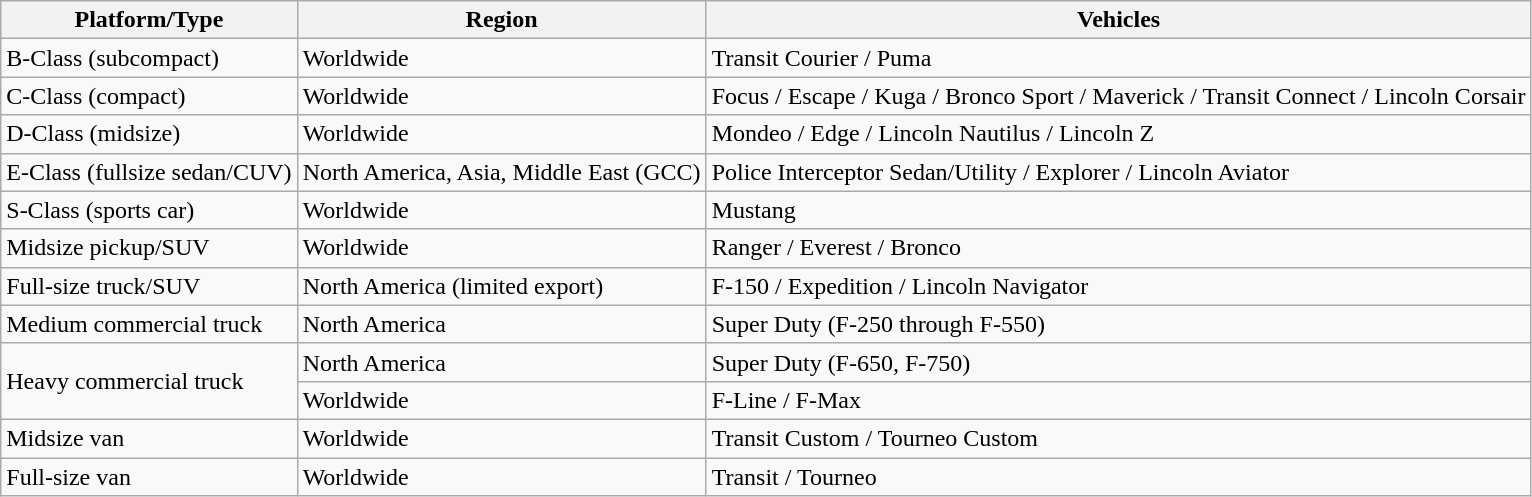<table class="wikitable">
<tr>
<th>Platform/Type</th>
<th>Region</th>
<th>Vehicles</th>
</tr>
<tr>
<td>B-Class (subcompact)</td>
<td>Worldwide</td>
<td>Transit Courier / Puma</td>
</tr>
<tr>
<td>C-Class (compact)</td>
<td>Worldwide</td>
<td>Focus / Escape / Kuga / Bronco Sport / Maverick / Transit Connect / Lincoln Corsair</td>
</tr>
<tr>
<td>D-Class (midsize)</td>
<td>Worldwide</td>
<td>Mondeo / Edge / Lincoln Nautilus / Lincoln Z</td>
</tr>
<tr>
<td>E-Class (fullsize sedan/CUV)</td>
<td>North America, Asia, Middle East (GCC)</td>
<td>Police Interceptor Sedan/Utility / Explorer / Lincoln Aviator</td>
</tr>
<tr>
<td>S-Class (sports car)</td>
<td>Worldwide</td>
<td>Mustang</td>
</tr>
<tr>
<td>Midsize pickup/SUV</td>
<td>Worldwide</td>
<td>Ranger / Everest / Bronco</td>
</tr>
<tr>
<td>Full-size truck/SUV</td>
<td>North America (limited export)</td>
<td>F-150 / Expedition / Lincoln Navigator</td>
</tr>
<tr>
<td>Medium commercial truck</td>
<td>North America</td>
<td>Super Duty (F-250 through F-550)</td>
</tr>
<tr>
<td rowspan="2">Heavy commercial truck</td>
<td>North America</td>
<td>Super Duty (F-650, F-750)</td>
</tr>
<tr>
<td>Worldwide</td>
<td>F-Line / F-Max</td>
</tr>
<tr>
<td>Midsize van</td>
<td>Worldwide</td>
<td>Transit Custom / Tourneo Custom</td>
</tr>
<tr>
<td>Full-size van</td>
<td>Worldwide</td>
<td>Transit / Tourneo</td>
</tr>
</table>
